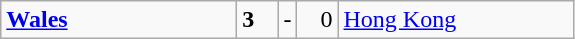<table class="wikitable">
<tr>
<td width=150> <strong><a href='#'>Wales</a></strong></td>
<td style="width:20px; text-align:left;"><strong>3</strong></td>
<td>-</td>
<td style="width:20px; text-align:right;">0</td>
<td width=150> <a href='#'>Hong Kong</a></td>
</tr>
</table>
